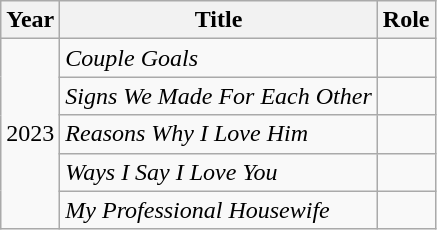<table class="wikitable">
<tr>
<th>Year</th>
<th>Title</th>
<th>Role</th>
</tr>
<tr>
<td rowspan="5">2023</td>
<td><em>Couple Goals</em></td>
<td></td>
</tr>
<tr>
<td><em>Signs We Made For Each Other</em></td>
<td></td>
</tr>
<tr>
<td><em>Reasons Why I Love Him</em></td>
<td></td>
</tr>
<tr>
<td><em>Ways I Say I Love You</em></td>
<td></td>
</tr>
<tr>
<td><em>My Professional Housewife</em></td>
<td></td>
</tr>
</table>
